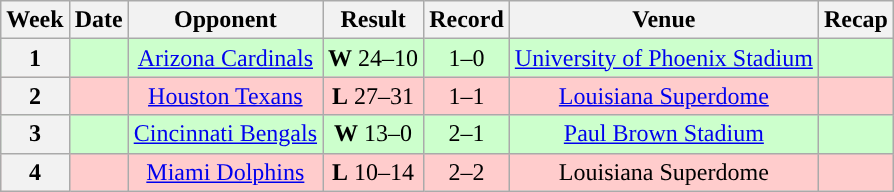<table class="wikitable" style="text-align:center">
<tr>
<th>Week</th>
<th>Date</th>
<th>Opponent</th>
<th>Result</th>
<th>Record</th>
<th>Venue</th>
<th>Recap</th>
</tr>
<tr style="background: #cfc;">
<th>1</th>
<td></td>
<td><a href='#'>Arizona Cardinals</a></td>
<td><strong>W</strong> 24–10</td>
<td>1–0</td>
<td><a href='#'>University of Phoenix Stadium</a></td>
<td></td>
</tr>
<tr style="background: #fcc;">
<th>2</th>
<td></td>
<td><a href='#'>Houston Texans</a></td>
<td><strong>L</strong> 27–31</td>
<td>1–1</td>
<td><a href='#'>Louisiana Superdome</a></td>
<td></td>
</tr>
<tr style="background: #cfc;">
<th>3</th>
<td></td>
<td><a href='#'>Cincinnati Bengals</a></td>
<td><strong>W</strong> 13–0</td>
<td>2–1</td>
<td><a href='#'>Paul Brown Stadium</a></td>
<td></td>
</tr>
<tr style="background: #fcc;">
<th>4</th>
<td></td>
<td><a href='#'>Miami Dolphins</a></td>
<td><strong>L</strong> 10–14</td>
<td>2–2</td>
<td>Louisiana Superdome</td>
<td></td>
</tr>
</table>
